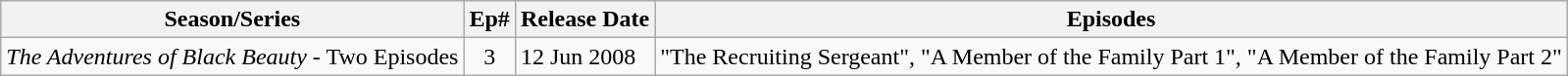<table class="wikitable">
<tr>
<th>Season/Series</th>
<th>Ep#</th>
<th>Release Date</th>
<th>Episodes</th>
</tr>
<tr>
<td><em>The Adventures of Black Beauty</em> - Two Episodes</td>
<td align="center">3</td>
<td>12 Jun 2008</td>
<td>"The Recruiting Sergeant", "A Member of the Family Part 1", "A Member of the Family Part 2"</td>
</tr>
</table>
